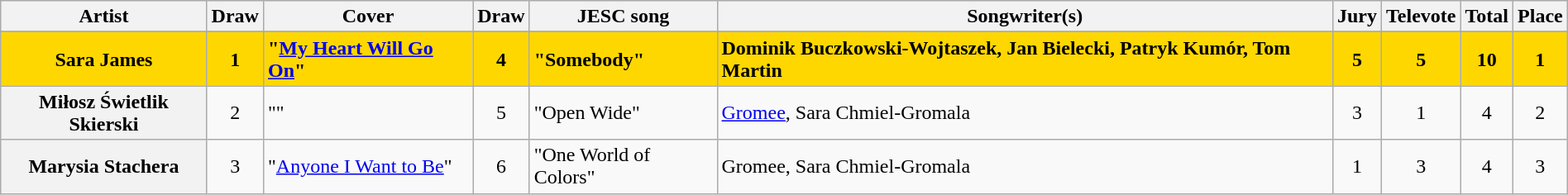<table class="sortable wikitable plainrowheaders" style="margin: 1em auto 1em auto;">
<tr>
<th scope="col">Artist</th>
<th scope="col">Draw</th>
<th scope="col">Cover</th>
<th scope="col">Draw</th>
<th scope="col">JESC song</th>
<th scope="col">Songwriter(s)</th>
<th scope="col">Jury</th>
<th scope="col">Televote</th>
<th scope="col">Total</th>
<th scope="col">Place</th>
</tr>
<tr>
</tr>
<tr style="font-weight:bold; background:gold;">
<th style="font-weight:bold; background:gold;" scope="row">Sara James</th>
<td align="center">1</td>
<td>"<a href='#'>My Heart Will Go On</a>"</td>
<td align="center">4</td>
<td>"Somebody"</td>
<td>Dominik Buczkowski-Wojtaszek, Jan Bielecki, Patryk Kumór, Tom Martin</td>
<td align="center">5</td>
<td align="center">5</td>
<td align="center">10</td>
<td align="center">1</td>
</tr>
<tr>
<th scope="row">Miłosz Świetlik Skierski</th>
<td align="center">2</td>
<td>""</td>
<td align="center">5</td>
<td>"Open Wide"</td>
<td><a href='#'>Gromee</a>, Sara Chmiel-Gromala</td>
<td align="center">3</td>
<td align="center">1</td>
<td align="center">4</td>
<td align="center">2</td>
</tr>
<tr>
<th scope="row">Marysia Stachera</th>
<td align="center">3</td>
<td>"<a href='#'>Anyone I Want to Be</a>"</td>
<td align="center">6</td>
<td>"One World of Colors"</td>
<td>Gromee, Sara Chmiel-Gromala</td>
<td align="center">1</td>
<td align="center">3</td>
<td align="center">4</td>
<td align="center">3</td>
</tr>
</table>
